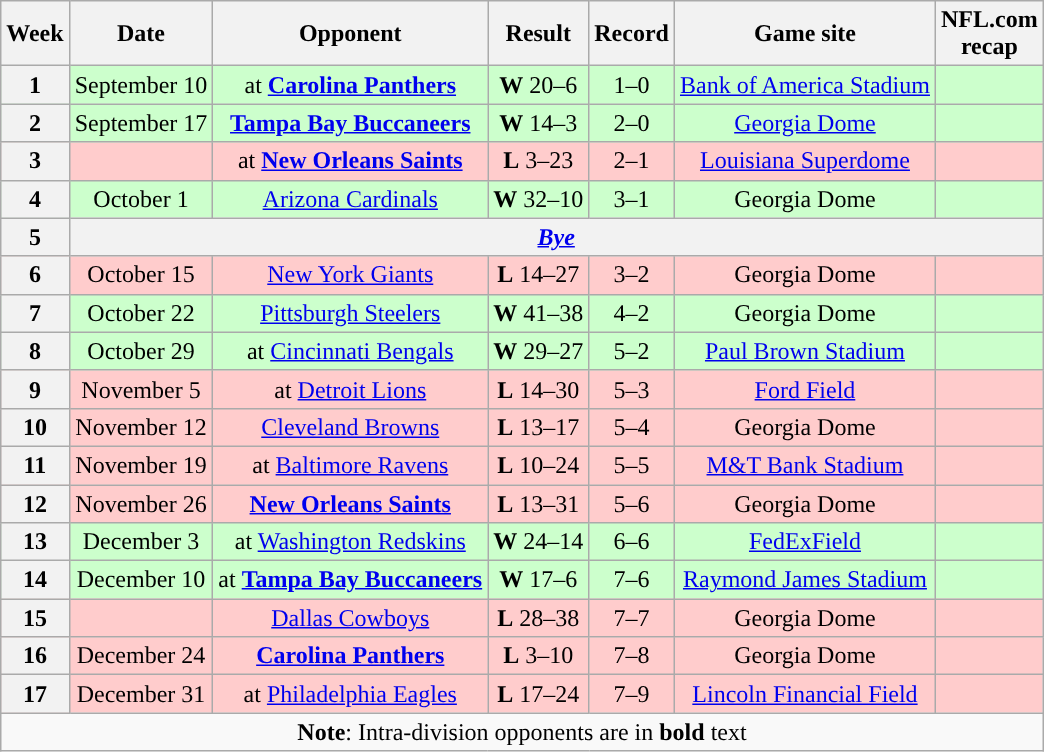<table class="wikitable" style="text-align:center">
<tr>
<th>Week</th>
<th>Date</th>
<th>Opponent</th>
<th>Result</th>
<th>Record</th>
<th>Game site</th>
<th>NFL.com<br>recap</th>
</tr>
<tr style="background:#cfc;">
<th>1</th>
<td>September 10</td>
<td>at <strong><a href='#'>Carolina Panthers</a></strong></td>
<td><strong>W</strong> 20–6</td>
<td>1–0</td>
<td><a href='#'>Bank of America Stadium</a></td>
<td></td>
</tr>
<tr style="background:#cfc;">
<th>2</th>
<td>September 17</td>
<td><strong><a href='#'>Tampa Bay Buccaneers</a></strong></td>
<td><strong>W</strong> 14–3</td>
<td>2–0</td>
<td><a href='#'>Georgia Dome</a></td>
<td></td>
</tr>
<tr style="background:#fcc;">
<th>3</th>
<td></td>
<td>at <strong><a href='#'>New Orleans Saints</a></strong></td>
<td><strong>L</strong> 3–23</td>
<td>2–1</td>
<td><a href='#'>Louisiana Superdome</a></td>
<td></td>
</tr>
<tr style="background:#cfc;">
<th>4</th>
<td>October 1</td>
<td><a href='#'>Arizona Cardinals</a></td>
<td><strong>W</strong> 32–10</td>
<td>3–1</td>
<td>Georgia Dome</td>
<td></td>
</tr>
<tr>
<th>5</th>
<th colspan=6><em><a href='#'>Bye</a></em></th>
</tr>
<tr style="background:#fcc;">
<th>6</th>
<td>October 15</td>
<td><a href='#'>New York Giants</a></td>
<td><strong>L</strong> 14–27</td>
<td>3–2</td>
<td>Georgia Dome</td>
<td></td>
</tr>
<tr style="background:#cfc;">
<th>7</th>
<td>October 22</td>
<td><a href='#'>Pittsburgh Steelers</a></td>
<td><strong>W</strong> 41–38 </td>
<td>4–2</td>
<td>Georgia Dome</td>
<td></td>
</tr>
<tr style="background:#cfc;">
<th>8</th>
<td>October 29</td>
<td>at <a href='#'>Cincinnati Bengals</a></td>
<td><strong>W</strong> 29–27</td>
<td>5–2</td>
<td><a href='#'>Paul Brown Stadium</a></td>
<td></td>
</tr>
<tr style="background:#fcc;">
<th>9</th>
<td>November 5</td>
<td>at <a href='#'>Detroit Lions</a></td>
<td><strong>L</strong> 14–30</td>
<td>5–3</td>
<td><a href='#'>Ford Field</a></td>
<td></td>
</tr>
<tr style="background:#fcc;">
<th>10</th>
<td>November 12</td>
<td><a href='#'>Cleveland Browns</a></td>
<td><strong>L</strong> 13–17</td>
<td>5–4</td>
<td>Georgia Dome</td>
<td></td>
</tr>
<tr style="background:#fcc;">
<th>11</th>
<td>November 19</td>
<td>at <a href='#'>Baltimore Ravens</a></td>
<td><strong>L</strong> 10–24</td>
<td>5–5</td>
<td><a href='#'>M&T Bank Stadium</a></td>
<td></td>
</tr>
<tr style="background:#fcc;">
<th>12</th>
<td>November 26</td>
<td><strong><a href='#'>New Orleans Saints</a></strong></td>
<td><strong>L</strong> 13–31</td>
<td>5–6</td>
<td>Georgia Dome</td>
<td></td>
</tr>
<tr style="background:#cfc;">
<th>13</th>
<td>December 3</td>
<td>at <a href='#'>Washington Redskins</a></td>
<td><strong>W</strong> 24–14</td>
<td>6–6</td>
<td><a href='#'>FedExField</a></td>
<td></td>
</tr>
<tr style="background:#cfc;">
<th>14</th>
<td>December 10</td>
<td>at <strong><a href='#'>Tampa Bay Buccaneers</a></strong></td>
<td><strong>W</strong> 17–6</td>
<td>7–6</td>
<td><a href='#'>Raymond James Stadium</a></td>
<td></td>
</tr>
<tr style="background:#fcc;">
<th>15</th>
<td></td>
<td><a href='#'>Dallas Cowboys</a></td>
<td><strong>L</strong> 28–38</td>
<td>7–7</td>
<td>Georgia Dome</td>
<td></td>
</tr>
<tr style="background:#fcc;">
<th>16</th>
<td>December 24</td>
<td><strong><a href='#'>Carolina Panthers</a></strong></td>
<td><strong>L</strong> 3–10</td>
<td>7–8</td>
<td>Georgia Dome</td>
<td></td>
</tr>
<tr style="background:#fcc;">
<th>17</th>
<td>December 31</td>
<td>at <a href='#'>Philadelphia Eagles</a></td>
<td><strong>L</strong> 17–24</td>
<td>7–9</td>
<td><a href='#'>Lincoln Financial Field</a></td>
<td></td>
</tr>
<tr>
<td colspan="7"><strong>Note</strong>: Intra-division opponents are in <strong>bold</strong> text</td>
</tr>
</table>
